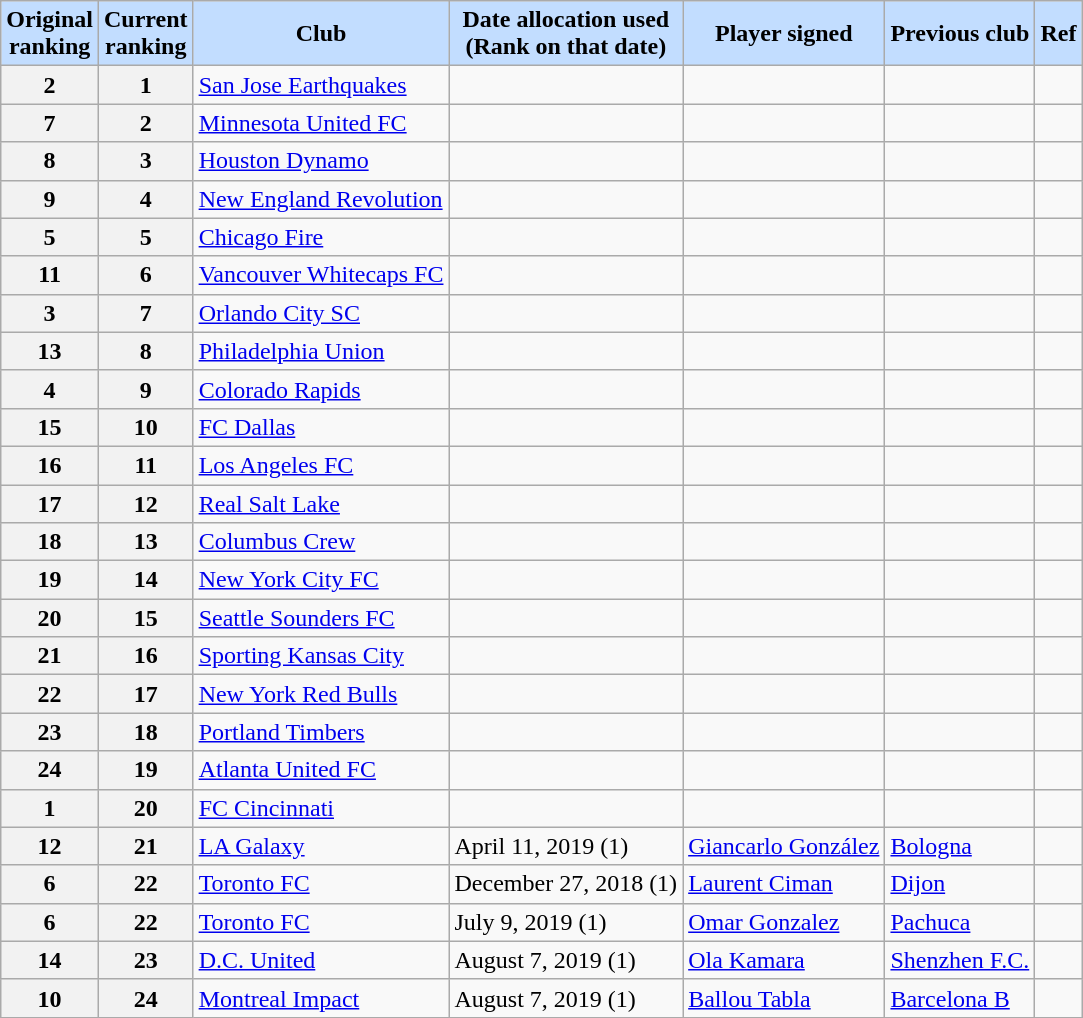<table class="wikitable sortable" style="text-align:left; font-size:100%;">
<tr>
<th style="background:#c2ddff;">Original <br> ranking</th>
<th style="background:#c2ddff;">Current <br> ranking</th>
<th style="background:#c2ddff;">Club</th>
<th style="background:#c2ddff;">Date allocation used<br> (Rank on that date)</th>
<th style="background:#c2ddff;">Player signed</th>
<th style="background:#c2ddff;">Previous club</th>
<th style="background:#c2ddff;">Ref</th>
</tr>
<tr>
<th>2</th>
<th>1</th>
<td><a href='#'>San Jose Earthquakes</a></td>
<td></td>
<td></td>
<td></td>
<td></td>
</tr>
<tr>
<th>7</th>
<th>2</th>
<td><a href='#'>Minnesota United FC</a></td>
<td></td>
<td></td>
<td></td>
<td></td>
</tr>
<tr>
<th>8</th>
<th>3</th>
<td><a href='#'>Houston Dynamo</a></td>
<td></td>
<td></td>
<td></td>
<td></td>
</tr>
<tr>
<th>9</th>
<th>4</th>
<td><a href='#'>New England Revolution</a></td>
<td></td>
<td></td>
<td></td>
<td></td>
</tr>
<tr>
<th>5</th>
<th>5</th>
<td><a href='#'>Chicago Fire</a></td>
<td></td>
<td></td>
<td></td>
<td></td>
</tr>
<tr>
<th>11</th>
<th>6</th>
<td><a href='#'>Vancouver Whitecaps FC</a></td>
<td></td>
<td></td>
<td></td>
<td></td>
</tr>
<tr>
<th>3</th>
<th>7</th>
<td><a href='#'>Orlando City SC</a></td>
<td></td>
<td></td>
<td></td>
<td></td>
</tr>
<tr>
<th>13</th>
<th>8</th>
<td><a href='#'>Philadelphia Union</a></td>
<td></td>
<td></td>
<td></td>
<td></td>
</tr>
<tr>
<th>4</th>
<th>9</th>
<td><a href='#'>Colorado Rapids</a></td>
<td></td>
<td></td>
<td></td>
<td></td>
</tr>
<tr>
<th>15</th>
<th>10</th>
<td><a href='#'>FC Dallas</a></td>
<td></td>
<td></td>
<td></td>
<td></td>
</tr>
<tr>
<th>16</th>
<th>11</th>
<td><a href='#'>Los Angeles FC</a></td>
<td></td>
<td></td>
<td></td>
<td></td>
</tr>
<tr>
<th>17</th>
<th>12</th>
<td><a href='#'>Real Salt Lake</a></td>
<td></td>
<td></td>
<td></td>
<td></td>
</tr>
<tr>
<th>18</th>
<th>13</th>
<td><a href='#'>Columbus Crew</a></td>
<td></td>
<td></td>
<td></td>
<td></td>
</tr>
<tr>
<th>19</th>
<th>14</th>
<td><a href='#'>New York City FC</a></td>
<td></td>
<td></td>
<td></td>
<td></td>
</tr>
<tr>
<th>20</th>
<th>15</th>
<td><a href='#'>Seattle Sounders FC</a></td>
<td></td>
<td></td>
<td></td>
<td></td>
</tr>
<tr>
<th>21</th>
<th>16</th>
<td><a href='#'>Sporting Kansas City</a></td>
<td></td>
<td></td>
<td></td>
<td></td>
</tr>
<tr>
<th>22</th>
<th>17</th>
<td><a href='#'>New York Red Bulls</a></td>
<td></td>
<td></td>
<td></td>
<td></td>
</tr>
<tr>
<th>23</th>
<th>18</th>
<td><a href='#'>Portland Timbers</a></td>
<td></td>
<td></td>
<td></td>
<td></td>
</tr>
<tr>
<th>24</th>
<th>19</th>
<td><a href='#'>Atlanta United FC</a></td>
<td></td>
<td></td>
<td></td>
<td></td>
</tr>
<tr>
<th>1</th>
<th>20</th>
<td><a href='#'>FC Cincinnati</a></td>
<td></td>
<td></td>
<td></td>
<td></td>
</tr>
<tr>
<th>12</th>
<th>21</th>
<td><a href='#'>LA Galaxy</a></td>
<td>April 11, 2019 (1)</td>
<td> <a href='#'>Giancarlo González</a></td>
<td> <a href='#'>Bologna</a></td>
<td></td>
</tr>
<tr>
<th>6</th>
<th>22</th>
<td><a href='#'>Toronto FC</a></td>
<td>December 27, 2018 (1)</td>
<td> <a href='#'>Laurent Ciman</a></td>
<td> <a href='#'>Dijon</a></td>
<td></td>
</tr>
<tr>
<th>6</th>
<th>22</th>
<td><a href='#'>Toronto FC</a></td>
<td>July 9, 2019 (1)</td>
<td> <a href='#'>Omar Gonzalez</a></td>
<td> <a href='#'>Pachuca</a></td>
<td></td>
</tr>
<tr>
<th>14</th>
<th>23</th>
<td><a href='#'>D.C. United</a></td>
<td>August 7, 2019 (1)</td>
<td> <a href='#'>Ola Kamara</a></td>
<td> <a href='#'>Shenzhen F.C.</a></td>
<td></td>
</tr>
<tr>
<th>10</th>
<th>24</th>
<td><a href='#'>Montreal Impact</a></td>
<td>August 7, 2019 (1)</td>
<td> <a href='#'>Ballou Tabla</a></td>
<td> <a href='#'>Barcelona B</a></td>
<td></td>
</tr>
</table>
